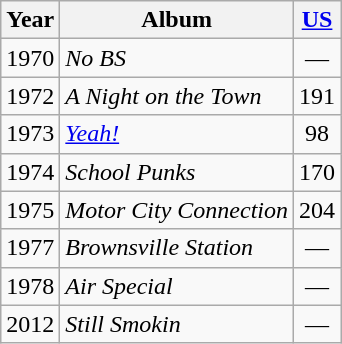<table class="wikitable">
<tr>
<th>Year</th>
<th>Album</th>
<th><a href='#'>US</a></th>
</tr>
<tr>
<td>1970</td>
<td><em>No BS</em></td>
<td style="text-align:center;">—</td>
</tr>
<tr>
<td>1972</td>
<td><em>A Night on the Town</em></td>
<td style="text-align:center;">191</td>
</tr>
<tr>
<td>1973</td>
<td><em><a href='#'>Yeah!</a></em></td>
<td style="text-align:center;">98</td>
</tr>
<tr>
<td>1974</td>
<td><em>School Punks</em></td>
<td style="text-align:center;">170</td>
</tr>
<tr>
<td>1975</td>
<td><em>Motor City Connection</em></td>
<td style="text-align:center;">204</td>
</tr>
<tr>
<td>1977</td>
<td><em>Brownsville Station</em></td>
<td style="text-align:center;">—</td>
</tr>
<tr>
<td>1978</td>
<td><em>Air Special</em></td>
<td style="text-align:center;">—</td>
</tr>
<tr>
<td>2012</td>
<td><em>Still Smokin<strong></td>
<td style="text-align:center;">—</td>
</tr>
</table>
